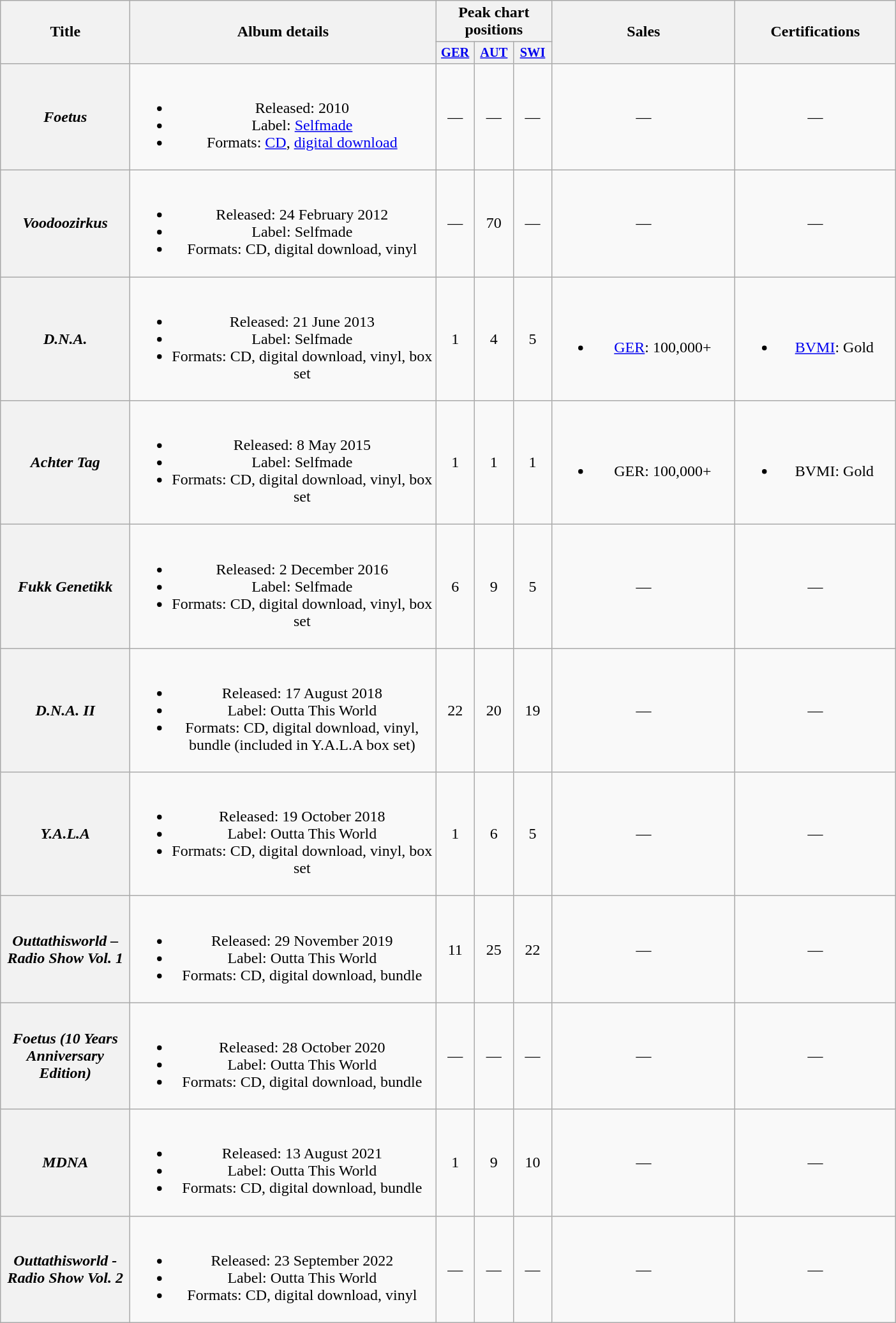<table class="wikitable plainrowheaders" style="text-align:center;">
<tr>
<th scope="col" rowspan="2" style="width:8em;">Title</th>
<th scope="col" rowspan="2" style="width:19.5em;">Album details</th>
<th scope="col" colspan="3">Peak chart positions</th>
<th scope="col" rowspan="2" style="width:11.5em;">Sales</th>
<th scope="col" rowspan="2" style="width:10em;">Certifications</th>
</tr>
<tr>
<th style="width:2.5em; font-size:85%"><a href='#'>GER</a><br></th>
<th style="width:2.5em; font-size:85%"><a href='#'>AUT</a><br></th>
<th style="width:2.5em; font-size:85%"><a href='#'>SWI</a><br></th>
</tr>
<tr>
<th scope="row"><em>Foetus</em></th>
<td><br><ul><li>Released: 2010</li><li>Label: <a href='#'>Selfmade</a></li><li>Formats: <a href='#'>CD</a>, <a href='#'>digital download</a></li></ul></td>
<td>—</td>
<td>—</td>
<td>—</td>
<td>—</td>
<td>—</td>
</tr>
<tr>
<th scope="row"><em>Voodoozirkus</em></th>
<td><br><ul><li>Released: 24 February 2012</li><li>Label: Selfmade</li><li>Formats: CD, digital download, vinyl</li></ul></td>
<td>—</td>
<td>70</td>
<td>—</td>
<td>—</td>
<td>—</td>
</tr>
<tr>
<th scope="row"><em>D.N.A.</em></th>
<td><br><ul><li>Released: 21 June 2013</li><li>Label: Selfmade</li><li>Formats: CD, digital download, vinyl, box set</li></ul></td>
<td>1</td>
<td>4</td>
<td>5</td>
<td><br><ul><li><a href='#'>GER</a>: 100,000+</li></ul></td>
<td><br><ul><li><a href='#'>BVMI</a>: Gold</li></ul></td>
</tr>
<tr>
<th scope="row"><em>Achter Tag</em></th>
<td><br><ul><li>Released: 8 May 2015</li><li>Label: Selfmade</li><li>Formats: CD, digital download, vinyl, box set</li></ul></td>
<td>1</td>
<td>1</td>
<td>1</td>
<td><br><ul><li>GER: 100,000+</li></ul></td>
<td><br><ul><li>BVMI: Gold</li></ul></td>
</tr>
<tr>
<th scope="row"><em>Fukk Genetikk</em></th>
<td><br><ul><li>Released: 2 December 2016</li><li>Label: Selfmade</li><li>Formats: CD, digital download, vinyl, box set</li></ul></td>
<td>6</td>
<td>9</td>
<td>5</td>
<td>—</td>
<td>—</td>
</tr>
<tr>
<th scope="row"><em>D.N.A. II</em></th>
<td><br><ul><li>Released: 17 August 2018</li><li>Label: Outta This World</li><li>Formats: CD, digital download, vinyl, bundle (included in Y.A.L.A box set)</li></ul></td>
<td>22</td>
<td>20</td>
<td>19</td>
<td>—</td>
<td>—</td>
</tr>
<tr>
<th scope="row"><em>Y.A.L.A</em></th>
<td><br><ul><li>Released: 19 October 2018</li><li>Label: Outta This World</li><li>Formats: CD, digital download, vinyl, box set</li></ul></td>
<td>1</td>
<td>6</td>
<td>5</td>
<td>—</td>
<td>—</td>
</tr>
<tr>
<th scope="row"><em>Outtathisworld – Radio Show Vol. 1</em></th>
<td><br><ul><li>Released: 29 November 2019</li><li>Label: Outta This World</li><li>Formats: CD, digital download, bundle</li></ul></td>
<td>11</td>
<td>25</td>
<td>22</td>
<td>—</td>
<td>—</td>
</tr>
<tr>
<th scope="row"><em>Foetus (10 Years Anniversary Edition)</em></th>
<td><br><ul><li>Released: 28 October 2020</li><li>Label: Outta This World</li><li>Formats: CD, digital download, bundle</li></ul></td>
<td>—</td>
<td>—</td>
<td>—</td>
<td>—</td>
<td>—</td>
</tr>
<tr>
<th scope="row"><em>MDNA</em></th>
<td><br><ul><li>Released: 13 August 2021</li><li>Label: Outta This World</li><li>Formats: CD, digital download, bundle</li></ul></td>
<td>1</td>
<td>9</td>
<td>10</td>
<td>—</td>
<td>—</td>
</tr>
<tr>
<th scope="row"><em>Outtathisworld - Radio Show Vol. 2</em></th>
<td><br><ul><li>Released: 23 September 2022</li><li>Label: Outta This World</li><li>Formats: CD, digital download, vinyl</li></ul></td>
<td>—</td>
<td>—</td>
<td>—</td>
<td>—</td>
<td>—</td>
</tr>
</table>
